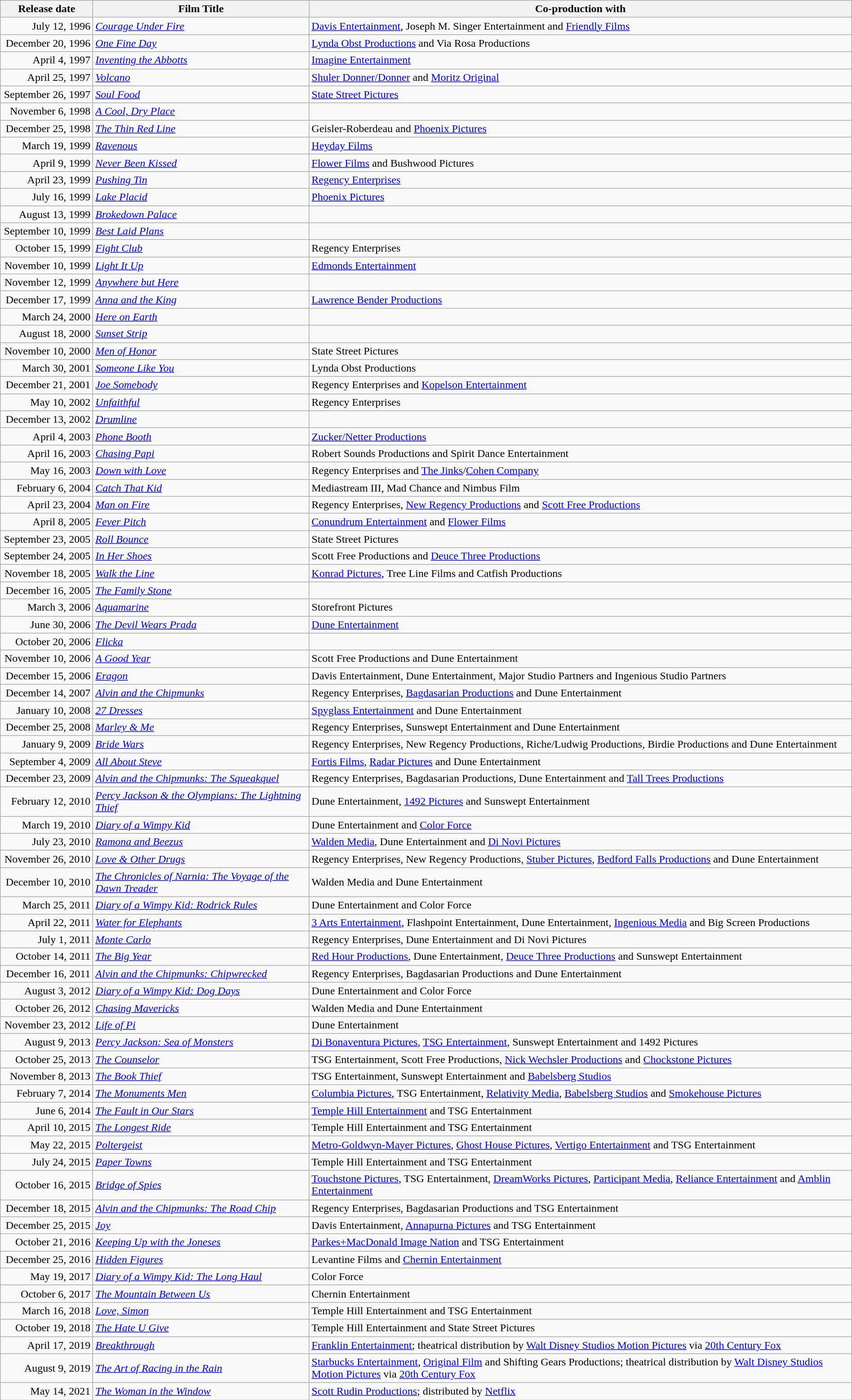<table class="wikitable sortable" style="width:100%;">
<tr>
<th scope="col" style="width:130px;">Release date</th>
<th>Film Title</th>
<th>Co-production with</th>
</tr>
<tr>
<td align="right">July 12, 1996</td>
<td><em><a href='#'>Courage Under Fire</a></em></td>
<td><a href='#'>Davis Entertainment</a>, Joseph M. Singer Entertainment and <a href='#'>Friendly Films</a></td>
</tr>
<tr>
<td align="right">December 20, 1996</td>
<td><em><a href='#'>One Fine Day</a></em></td>
<td><a href='#'>Lynda Obst Productions</a> and Via Rosa Productions</td>
</tr>
<tr>
<td align="right">April 4, 1997</td>
<td><em><a href='#'>Inventing the Abbotts</a></em></td>
<td><a href='#'>Imagine Entertainment</a></td>
</tr>
<tr>
<td align="right">April 25, 1997</td>
<td><em><a href='#'>Volcano</a></em></td>
<td><a href='#'>Shuler Donner/Donner</a> and <a href='#'>Moritz Original</a></td>
</tr>
<tr>
<td align="right">September 26, 1997</td>
<td><em><a href='#'>Soul Food</a></em></td>
<td><a href='#'>State Street Pictures</a></td>
</tr>
<tr>
<td align="right">November 6, 1998</td>
<td><em><a href='#'>A Cool, Dry Place</a></em></td>
<td></td>
</tr>
<tr>
<td align="right">December 25, 1998</td>
<td><em><a href='#'>The Thin Red Line</a></em></td>
<td>Geisler-Roberdeau and <a href='#'>Phoenix Pictures</a></td>
</tr>
<tr>
<td align="right">March 19, 1999</td>
<td><em><a href='#'>Ravenous</a></em></td>
<td><a href='#'>Heyday Films</a></td>
</tr>
<tr>
<td align="right">April 9, 1999</td>
<td><em><a href='#'>Never Been Kissed</a></em></td>
<td><a href='#'>Flower Films</a> and Bushwood Pictures</td>
</tr>
<tr>
<td align="right">April 23, 1999</td>
<td><em><a href='#'>Pushing Tin</a></em></td>
<td><a href='#'>Regency Enterprises</a></td>
</tr>
<tr>
<td align="right">July 16, 1999</td>
<td><em><a href='#'>Lake Placid</a></em></td>
<td><a href='#'>Phoenix Pictures</a></td>
</tr>
<tr>
<td align="right">August 13, 1999</td>
<td><em><a href='#'>Brokedown Palace</a></em></td>
<td></td>
</tr>
<tr>
<td style="text-align:right;">September 10, 1999</td>
<td><em><a href='#'>Best Laid Plans</a></em></td>
<td></td>
</tr>
<tr>
<td align="right">October 15, 1999</td>
<td><em><a href='#'>Fight Club</a></em></td>
<td>Regency Enterprises</td>
</tr>
<tr>
<td align="right">November 10, 1999</td>
<td><em><a href='#'>Light It Up</a></em></td>
<td><a href='#'>Edmonds Entertainment</a></td>
</tr>
<tr>
<td align="right">November 12, 1999</td>
<td><em><a href='#'>Anywhere but Here</a></em></td>
<td></td>
</tr>
<tr>
<td align="right">December 17, 1999</td>
<td><em><a href='#'>Anna and the King</a></em></td>
<td><a href='#'>Lawrence Bender Productions</a></td>
</tr>
<tr>
<td style="text-align:right;">March 24, 2000</td>
<td><em><a href='#'>Here on Earth</a></em></td>
<td></td>
</tr>
<tr>
<td style="text-align:right;">August 18, 2000</td>
<td><em><a href='#'>Sunset Strip</a></em></td>
<td></td>
</tr>
<tr>
<td style="text-align:right;">November 10, 2000</td>
<td><em><a href='#'>Men of Honor</a></em></td>
<td>State Street Pictures</td>
</tr>
<tr>
<td style="text-align:right;">March 30, 2001</td>
<td><em><a href='#'>Someone Like You</a></em></td>
<td>Lynda Obst Productions</td>
</tr>
<tr>
<td style="text-align:right;">December 21, 2001</td>
<td><em><a href='#'>Joe Somebody</a></em></td>
<td>Regency Enterprises and <a href='#'>Kopelson Entertainment</a></td>
</tr>
<tr>
<td style="text-align:right;">May 10, 2002</td>
<td><em><a href='#'>Unfaithful</a></em></td>
<td>Regency Enterprises</td>
</tr>
<tr>
<td style="text-align:right;">December 13, 2002</td>
<td><em><a href='#'>Drumline</a></em></td>
<td></td>
</tr>
<tr>
<td style="text-align:right;">April 4, 2003</td>
<td><em><a href='#'>Phone Booth</a></em></td>
<td><a href='#'>Zucker/Netter Productions</a></td>
</tr>
<tr>
<td style="text-align:right;">April 16, 2003</td>
<td><em><a href='#'>Chasing Papi</a></em></td>
<td>Robert Sounds Productions and Spirit Dance Entertainment</td>
</tr>
<tr>
<td style="text-align:right;">May 16, 2003</td>
<td><em><a href='#'>Down with Love</a></em></td>
<td>Regency Enterprises and <a href='#'>The Jinks</a>/<a href='#'>Cohen Company</a></td>
</tr>
<tr>
<td style="text-align:right;">February 6, 2004</td>
<td><em><a href='#'>Catch That Kid</a></em></td>
<td>Mediastream III, Mad Chance and Nimbus Film</td>
</tr>
<tr>
<td style="text-align:right;">April 23, 2004</td>
<td><em><a href='#'>Man on Fire</a></em></td>
<td>Regency Enterprises, <a href='#'>New Regency Productions</a> and <a href='#'>Scott Free Productions</a></td>
</tr>
<tr>
<td style="text-align:right;">April 8, 2005</td>
<td><em><a href='#'>Fever Pitch</a></em></td>
<td><a href='#'>Conundrum Entertainment</a> and <a href='#'>Flower Films</a></td>
</tr>
<tr>
<td style="text-align:right;">September 23, 2005</td>
<td><em><a href='#'>Roll Bounce</a></em></td>
<td>State Street Pictures</td>
</tr>
<tr>
<td style="text-align:right;">September 24, 2005</td>
<td><em><a href='#'>In Her Shoes</a></em></td>
<td>Scott Free Productions and <a href='#'>Deuce Three Productions</a></td>
</tr>
<tr>
<td style="text-align:right;">November 18, 2005</td>
<td><em><a href='#'>Walk the Line</a></em></td>
<td><a href='#'>Konrad Pictures</a>, Tree Line Films and Catfish Productions</td>
</tr>
<tr>
<td style="text-align:right;">December 16, 2005</td>
<td><em><a href='#'>The Family Stone</a></em></td>
<td></td>
</tr>
<tr>
<td style="text-align:right;">March 3, 2006</td>
<td><em><a href='#'>Aquamarine</a></em></td>
<td>Storefront Pictures</td>
</tr>
<tr>
<td style="text-align:right;">June 30, 2006</td>
<td><em><a href='#'>The Devil Wears Prada</a></em></td>
<td><a href='#'>Dune Entertainment</a></td>
</tr>
<tr>
<td style="text-align:right;">October 20, 2006</td>
<td><em><a href='#'>Flicka</a></em></td>
<td></td>
</tr>
<tr>
<td style="text-align:right;">November 10, 2006</td>
<td><em><a href='#'>A Good Year</a></em></td>
<td>Scott Free Productions and Dune Entertainment</td>
</tr>
<tr>
<td style="text-align:right;">December 15, 2006</td>
<td><em><a href='#'>Eragon</a></em></td>
<td>Davis Entertainment, Dune Entertainment, Major Studio Partners and Ingenious Studio Partners</td>
</tr>
<tr>
<td style="text-align:right;">December 14, 2007</td>
<td><em><a href='#'>Alvin and the Chipmunks</a></em></td>
<td>Regency Enterprises, <a href='#'>Bagdasarian Productions</a> and Dune Entertainment</td>
</tr>
<tr>
<td style="text-align:right;">January 10, 2008</td>
<td><em><a href='#'>27 Dresses</a></em></td>
<td><a href='#'>Spyglass Entertainment</a> and Dune Entertainment</td>
</tr>
<tr>
<td style="text-align:right;">December 25, 2008</td>
<td><em><a href='#'>Marley & Me</a></em></td>
<td>Regency Enterprises, Sunswept Entertainment and Dune Entertainment</td>
</tr>
<tr>
<td style="text-align:right;">January 9, 2009</td>
<td><em><a href='#'>Bride Wars</a></em></td>
<td>Regency Enterprises, New Regency Productions, Riche/Ludwig Productions, Birdie Productions and Dune Entertainment</td>
</tr>
<tr>
<td style="text-align:right;">September 4, 2009</td>
<td><em><a href='#'>All About Steve</a></em></td>
<td><a href='#'>Fortis Films</a>, <a href='#'>Radar Pictures</a> and Dune Entertainment</td>
</tr>
<tr>
<td style="text-align:right;">December 23, 2009</td>
<td><em><a href='#'>Alvin and the Chipmunks: The Squeakquel</a></em></td>
<td>Regency Enterprises, Bagdasarian Productions, Dune Entertainment and <a href='#'>Tall Trees Productions</a></td>
</tr>
<tr>
<td style="text-align:right;">February 12, 2010</td>
<td><em><a href='#'>Percy Jackson & the Olympians: The Lightning Thief</a></em></td>
<td>Dune Entertainment, <a href='#'>1492 Pictures</a> and Sunswept Entertainment</td>
</tr>
<tr>
<td style="text-align:right;">March 19, 2010</td>
<td><em><a href='#'>Diary of a Wimpy Kid</a></em></td>
<td>Dune Entertainment and <a href='#'>Color Force</a></td>
</tr>
<tr>
<td style="text-align:right;">July 23, 2010</td>
<td><em><a href='#'>Ramona and Beezus</a></em></td>
<td><a href='#'>Walden Media</a>, Dune Entertainment and <a href='#'>Di Novi Pictures</a></td>
</tr>
<tr>
<td style="text-align:right;">November 26, 2010</td>
<td><em><a href='#'>Love & Other Drugs</a></em></td>
<td>Regency Enterprises, New Regency Productions, <a href='#'>Stuber Pictures</a>, <a href='#'>Bedford Falls Productions</a> and Dune Entertainment</td>
</tr>
<tr>
<td style="text-align:right;">December 10, 2010</td>
<td><em><a href='#'>The Chronicles of Narnia: The Voyage of the Dawn Treader</a></em></td>
<td>Walden Media and Dune Entertainment</td>
</tr>
<tr>
<td style="text-align:right;">March 25, 2011</td>
<td><em><a href='#'>Diary of a Wimpy Kid: Rodrick Rules</a></em></td>
<td>Dune Entertainment and Color Force</td>
</tr>
<tr>
<td style="text-align:right;">April 22, 2011</td>
<td><em><a href='#'>Water for Elephants</a></em></td>
<td><a href='#'>3 Arts Entertainment</a>, Flashpoint Entertainment, Dune Entertainment, <a href='#'>Ingenious Media</a> and Big Screen Productions</td>
</tr>
<tr>
<td style="text-align:right;">July 1, 2011</td>
<td><em><a href='#'>Monte Carlo</a></em></td>
<td>Regency Enterprises, Dune Entertainment and Di Novi Pictures</td>
</tr>
<tr>
<td style="text-align:right;">October 14, 2011</td>
<td><em><a href='#'>The Big Year</a></em></td>
<td><a href='#'>Red Hour Productions</a>, Dune Entertainment, <a href='#'>Deuce Three Productions</a> and Sunswept Entertainment</td>
</tr>
<tr>
<td style="text-align:right;">December 16, 2011</td>
<td><em><a href='#'>Alvin and the Chipmunks: Chipwrecked</a></em></td>
<td>Regency Enterprises, Bagdasarian Productions and Dune Entertainment</td>
</tr>
<tr>
<td style="text-align:right;">August 3, 2012</td>
<td><em><a href='#'>Diary of a Wimpy Kid: Dog Days</a></em></td>
<td>Dune Entertainment and Color Force</td>
</tr>
<tr>
<td style="text-align:right;">October 26, 2012</td>
<td><em><a href='#'>Chasing Mavericks</a></em></td>
<td>Walden Media and Dune Entertainment</td>
</tr>
<tr>
<td style="text-align:right;">November 23, 2012</td>
<td><em><a href='#'>Life of Pi</a></em></td>
<td>Dune Entertainment</td>
</tr>
<tr>
<td style="text-align:right;">August 9, 2013</td>
<td><em><a href='#'>Percy Jackson: Sea of Monsters</a></em></td>
<td><a href='#'>Di Bonaventura Pictures</a>, <a href='#'>TSG Entertainment</a>, Sunswept Entertainment and 1492 Pictures</td>
</tr>
<tr>
<td style="text-align:right;">October 25, 2013</td>
<td><em><a href='#'>The Counselor</a></em></td>
<td>TSG Entertainment, Scott Free Productions, <a href='#'>Nick Wechsler Productions</a> and <a href='#'>Chockstone Pictures</a></td>
</tr>
<tr>
<td style="text-align:right;">November 8, 2013</td>
<td><em><a href='#'>The Book Thief</a></em></td>
<td>TSG Entertainment, Sunswept Entertainment and <a href='#'>Babelsberg Studios</a></td>
</tr>
<tr>
<td style="text-align:right;">February 7, 2014</td>
<td><em><a href='#'>The Monuments Men</a></em></td>
<td><a href='#'>Columbia Pictures</a>, TSG Entertainment, <a href='#'>Relativity Media</a>, <a href='#'>Babelsberg Studios</a> and <a href='#'>Smokehouse Pictures</a></td>
</tr>
<tr>
<td style="text-align:right;">June 6, 2014</td>
<td><em><a href='#'>The Fault in Our Stars</a></em></td>
<td><a href='#'>Temple Hill Entertainment</a> and TSG Entertainment</td>
</tr>
<tr>
<td style="text-align:right;">April 10, 2015</td>
<td><em><a href='#'>The Longest Ride</a></em></td>
<td>Temple Hill Entertainment and TSG Entertainment</td>
</tr>
<tr>
<td style="text-align:right;">May 22, 2015</td>
<td><em><a href='#'>Poltergeist</a></em></td>
<td><a href='#'>Metro-Goldwyn-Mayer Pictures</a>, <a href='#'>Ghost House Pictures</a>, <a href='#'>Vertigo Entertainment</a> and TSG Entertainment</td>
</tr>
<tr>
<td style="text-align:right;">July 24, 2015</td>
<td><em><a href='#'>Paper Towns</a></em></td>
<td>Temple Hill Entertainment and TSG Entertainment</td>
</tr>
<tr>
<td style="text-align:right;">October 16, 2015</td>
<td><em><a href='#'>Bridge of Spies</a></em></td>
<td><a href='#'>Touchstone Pictures</a>, TSG Entertainment, <a href='#'>DreamWorks Pictures</a>, <a href='#'>Participant Media</a>, <a href='#'>Reliance Entertainment</a> and <a href='#'>Amblin Entertainment</a></td>
</tr>
<tr>
<td style="text-align:right;">December 18, 2015</td>
<td><em><a href='#'>Alvin and the Chipmunks: The Road Chip</a></em></td>
<td>Regency Enterprises, Bagdasarian Productions and TSG Entertainment</td>
</tr>
<tr>
<td style="text-align:right;">December 25, 2015</td>
<td><em><a href='#'>Joy</a></em></td>
<td>Davis Entertainment, <a href='#'>Annapurna Pictures</a> and TSG Entertainment</td>
</tr>
<tr>
<td style="text-align:right;">October 21, 2016</td>
<td><em><a href='#'>Keeping Up with the Joneses</a></em></td>
<td><a href='#'>Parkes+MacDonald Image Nation</a> and TSG Entertainment</td>
</tr>
<tr>
<td style="text-align:right;">December 25, 2016</td>
<td><em><a href='#'>Hidden Figures</a></em></td>
<td>Levantine Films and <a href='#'>Chernin Entertainment</a></td>
</tr>
<tr>
<td style="text-align:right;">May 19, 2017</td>
<td><em><a href='#'>Diary of a Wimpy Kid: The Long Haul</a></em></td>
<td>Color Force</td>
</tr>
<tr>
<td style="text-align:right;">October 6, 2017</td>
<td><em><a href='#'>The Mountain Between Us</a></em></td>
<td>Chernin Entertainment</td>
</tr>
<tr>
<td style="text-align:right;">March 16, 2018</td>
<td><em><a href='#'>Love, Simon</a></em></td>
<td>Temple Hill Entertainment and TSG Entertainment</td>
</tr>
<tr>
<td style="text-align:right;">October 19, 2018</td>
<td><em><a href='#'>The Hate U Give</a></em></td>
<td>Temple Hill Entertainment and State Street Pictures</td>
</tr>
<tr>
<td style="text-align:right;">April 17, 2019</td>
<td><em><a href='#'>Breakthrough</a></em></td>
<td><a href='#'>Franklin Entertainment</a>; theatrical distribution by <a href='#'>Walt Disney Studios Motion Pictures</a> via <a href='#'>20th Century Fox</a></td>
</tr>
<tr>
<td style="text-align:right;">August 9, 2019</td>
<td><em><a href='#'>The Art of Racing in the Rain</a></em></td>
<td><a href='#'>Starbucks Entertainment</a>, <a href='#'>Original Film</a> and Shifting Gears Productions; theatrical distribution by <a href='#'>Walt Disney Studios Motion Pictures</a> via <a href='#'>20th Century Fox</a></td>
</tr>
<tr>
<td style="text-align:right;">May 14, 2021</td>
<td><em><a href='#'>The Woman in the Window</a></em></td>
<td><a href='#'>Scott Rudin Productions</a>; distributed by <a href='#'>Netflix</a></td>
</tr>
</table>
